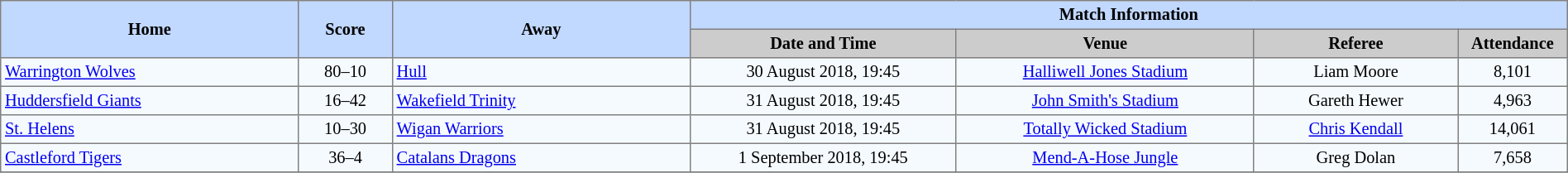<table border=1 style="border-collapse:collapse; font-size:85%; text-align:center;" cellpadding=3 cellspacing=0 width=100%>
<tr bgcolor=#C1D8FF>
<th rowspan=2 width=19%>Home</th>
<th rowspan=2 width=6%>Score</th>
<th rowspan=2 width=19%>Away</th>
<th colspan=6>Match Information</th>
</tr>
<tr bgcolor=#CCCCCC>
<th width=17%>Date and Time</th>
<th width=19%>Venue</th>
<th width=13%>Referee</th>
<th width=7%>Attendance</th>
</tr>
<tr bgcolor=#F5FAFF>
<td align=left> <a href='#'>Warrington Wolves</a></td>
<td>80–10</td>
<td align=left> <a href='#'>Hull</a></td>
<td>30 August 2018, 19:45</td>
<td><a href='#'>Halliwell Jones Stadium</a></td>
<td>Liam Moore</td>
<td>8,101</td>
</tr>
<tr bgcolor=#F5FAFF>
<td align=left> <a href='#'>Huddersfield Giants</a></td>
<td>16–42</td>
<td align=left> <a href='#'>Wakefield Trinity</a></td>
<td>31 August 2018, 19:45</td>
<td><a href='#'>John Smith's Stadium</a></td>
<td>Gareth Hewer</td>
<td>4,963</td>
</tr>
<tr bgcolor=#F5FAFF>
<td align=left> <a href='#'>St. Helens</a></td>
<td>10–30</td>
<td align=left> <a href='#'>Wigan Warriors</a></td>
<td>31 August 2018, 19:45</td>
<td><a href='#'>Totally Wicked Stadium</a></td>
<td><a href='#'>Chris Kendall</a></td>
<td>14,061</td>
</tr>
<tr bgcolor=#F5FAFF>
<td align=left> <a href='#'>Castleford Tigers</a></td>
<td>36–4</td>
<td align=left> <a href='#'>Catalans Dragons</a></td>
<td>1 September 2018, 19:45</td>
<td><a href='#'>Mend-A-Hose Jungle</a></td>
<td>Greg Dolan</td>
<td>7,658</td>
</tr>
<tr bgcolor=#F5FAFF>
</tr>
</table>
